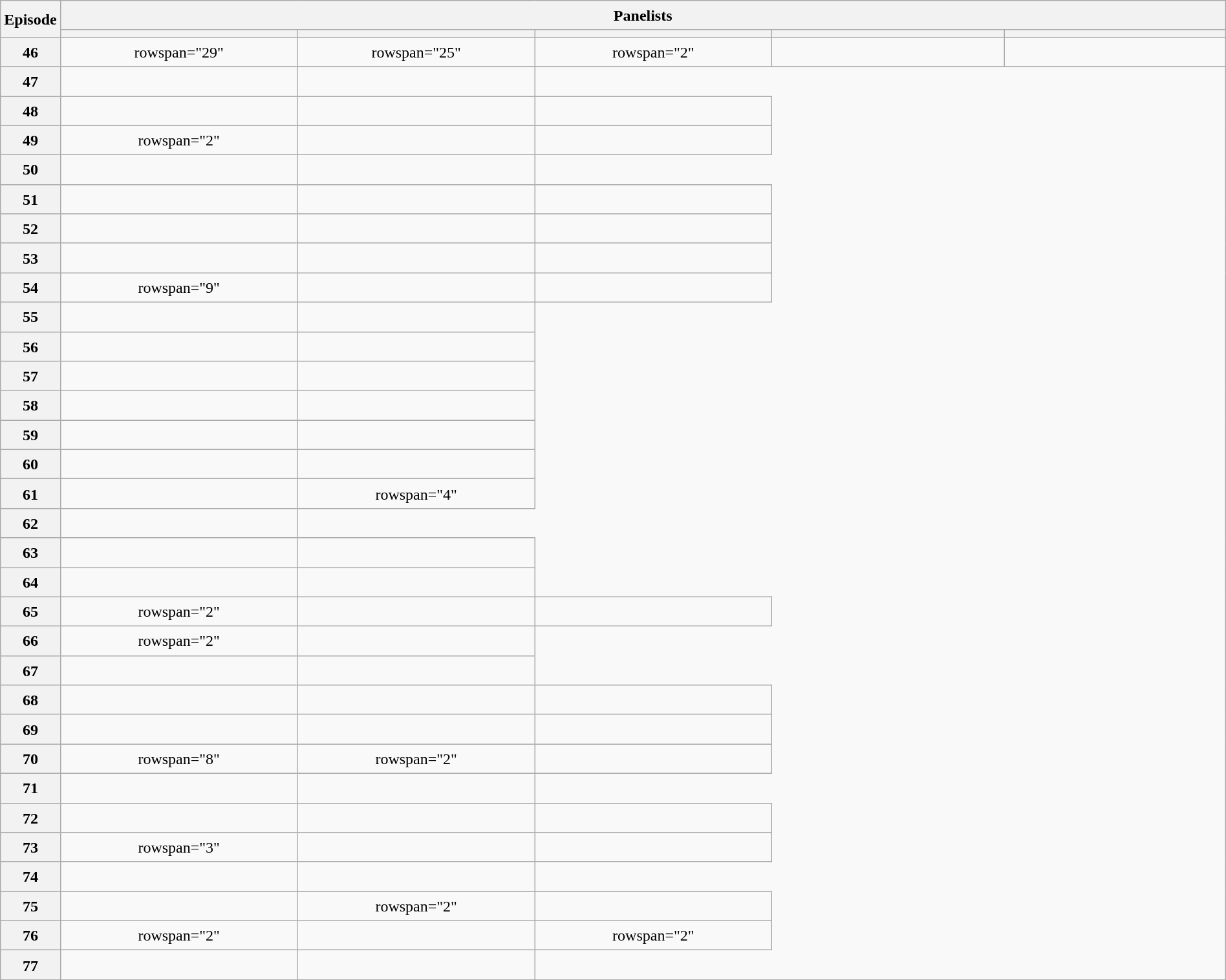<table class="wikitable plainrowheaders mw-collapsible" style="text-align:center; line-height:23px; width:100%;">
<tr>
<th rowspan="2" width="1%">Episode</th>
<th colspan="5">Panelists</th>
</tr>
<tr>
<th width="20%"></th>
<th width="20%"></th>
<th width="20%"></th>
<th width="20%"></th>
<th width="20%"></th>
</tr>
<tr>
<th>46</th>
<td>rowspan="29" </td>
<td>rowspan="25" </td>
<td>rowspan="2" </td>
<td></td>
<td></td>
</tr>
<tr>
<th>47</th>
<td></td>
<td></td>
</tr>
<tr>
<th>48</th>
<td></td>
<td></td>
<td></td>
</tr>
<tr>
<th>49</th>
<td>rowspan="2" </td>
<td></td>
<td></td>
</tr>
<tr>
<th>50</th>
<td></td>
<td></td>
</tr>
<tr>
<th>51</th>
<td></td>
<td></td>
<td></td>
</tr>
<tr>
<th>52</th>
<td></td>
<td></td>
<td></td>
</tr>
<tr>
<th>53</th>
<td></td>
<td></td>
<td></td>
</tr>
<tr>
<th>54</th>
<td>rowspan="9" </td>
<td></td>
<td></td>
</tr>
<tr>
<th>55</th>
<td></td>
<td></td>
</tr>
<tr>
<th>56</th>
<td></td>
<td></td>
</tr>
<tr>
<th>57</th>
<td></td>
<td></td>
</tr>
<tr>
<th>58</th>
<td></td>
<td></td>
</tr>
<tr>
<th>59</th>
<td></td>
<td></td>
</tr>
<tr>
<th>60</th>
<td></td>
<td></td>
</tr>
<tr>
<th>61</th>
<td></td>
<td>rowspan="4" </td>
</tr>
<tr>
<th>62</th>
<td></td>
</tr>
<tr>
<th>63</th>
<td></td>
<td></td>
</tr>
<tr>
<th>64</th>
<td></td>
<td></td>
</tr>
<tr>
<th>65</th>
<td>rowspan="2" </td>
<td></td>
<td></td>
</tr>
<tr>
<th>66</th>
<td>rowspan="2" </td>
<td></td>
</tr>
<tr>
<th>67</th>
<td></td>
<td></td>
</tr>
<tr>
<th>68</th>
<td></td>
<td></td>
<td></td>
</tr>
<tr>
<th>69</th>
<td></td>
<td></td>
<td></td>
</tr>
<tr>
<th>70</th>
<td>rowspan="8" </td>
<td>rowspan="2" </td>
<td></td>
</tr>
<tr>
<th>71</th>
<td></td>
<td></td>
</tr>
<tr>
<th>72</th>
<td></td>
<td></td>
<td></td>
</tr>
<tr>
<th>73</th>
<td>rowspan="3" </td>
<td></td>
<td></td>
</tr>
<tr>
<th>74</th>
<td></td>
<td></td>
</tr>
<tr>
<th>75</th>
<td></td>
<td>rowspan="2" </td>
<td></td>
</tr>
<tr>
<th>76</th>
<td>rowspan="2" </td>
<td></td>
<td>rowspan="2" </td>
</tr>
<tr>
<th>77</th>
<td></td>
<td></td>
</tr>
</table>
